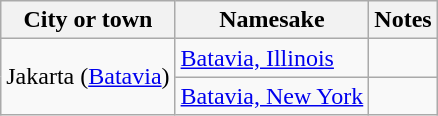<table class="wikitable">
<tr>
<th>City or town</th>
<th>Namesake</th>
<th>Notes</th>
</tr>
<tr>
<td rowspan="2">Jakarta (<a href='#'>Batavia</a>)</td>
<td><a href='#'>Batavia, Illinois</a></td>
<td></td>
</tr>
<tr>
<td><a href='#'>Batavia, New York</a></td>
<td></td>
</tr>
</table>
